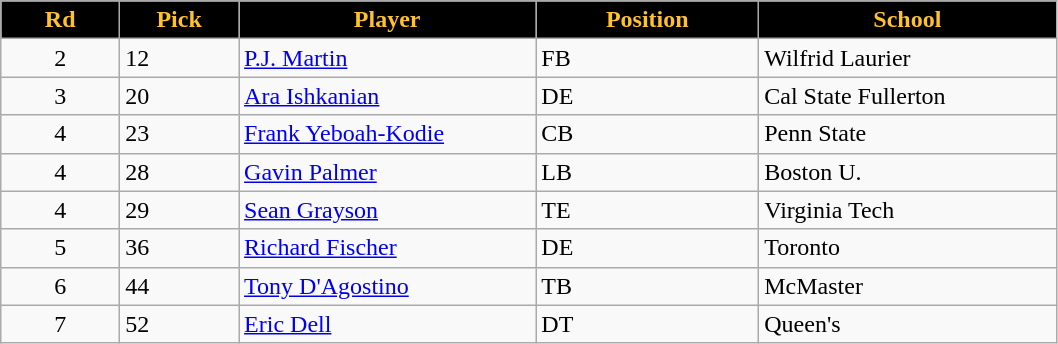<table class="wikitable sortable">
<tr>
<th style="background:#000000;color:#FFC12D;"  width="8%">Rd</th>
<th style="background:#000000;color:#FFC12D;"  width="8%">Pick</th>
<th style="background:#000000;color:#FFC12D;"  width="20%">Player</th>
<th style="background:#000000;color:#FFC12D;"  width="15%">Position</th>
<th style="background:#000000;color:#FFC12D;"  width="20%">School</th>
</tr>
<tr>
<td align=center>2</td>
<td>12</td>
<td><a href='#'>P.J. Martin</a></td>
<td>FB</td>
<td>Wilfrid Laurier</td>
</tr>
<tr>
<td align=center>3</td>
<td>20</td>
<td><a href='#'>Ara Ishkanian</a></td>
<td>DE</td>
<td>Cal State Fullerton</td>
</tr>
<tr>
<td align=center>4</td>
<td>23</td>
<td><a href='#'>Frank Yeboah-Kodie</a></td>
<td>CB</td>
<td>Penn State</td>
</tr>
<tr>
<td align=center>4</td>
<td>28</td>
<td><a href='#'>Gavin Palmer</a></td>
<td>LB</td>
<td>Boston U.</td>
</tr>
<tr>
<td align=center>4</td>
<td>29</td>
<td><a href='#'>Sean Grayson</a></td>
<td>TE</td>
<td>Virginia Tech</td>
</tr>
<tr>
<td align=center>5</td>
<td>36</td>
<td><a href='#'>Richard Fischer</a></td>
<td>DE</td>
<td>Toronto</td>
</tr>
<tr>
<td align=center>6</td>
<td>44</td>
<td><a href='#'>Tony D'Agostino</a></td>
<td>TB</td>
<td>McMaster</td>
</tr>
<tr>
<td align=center>7</td>
<td>52</td>
<td><a href='#'>Eric Dell</a></td>
<td>DT</td>
<td>Queen's</td>
</tr>
</table>
